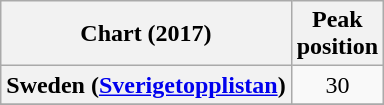<table class="wikitable sortable plainrowheaders" style="text-align:center">
<tr>
<th>Chart (2017)</th>
<th>Peak<br>position</th>
</tr>
<tr>
<th scope="row">Sweden (<a href='#'>Sverigetopplistan</a>)</th>
<td>30</td>
</tr>
<tr>
</tr>
</table>
